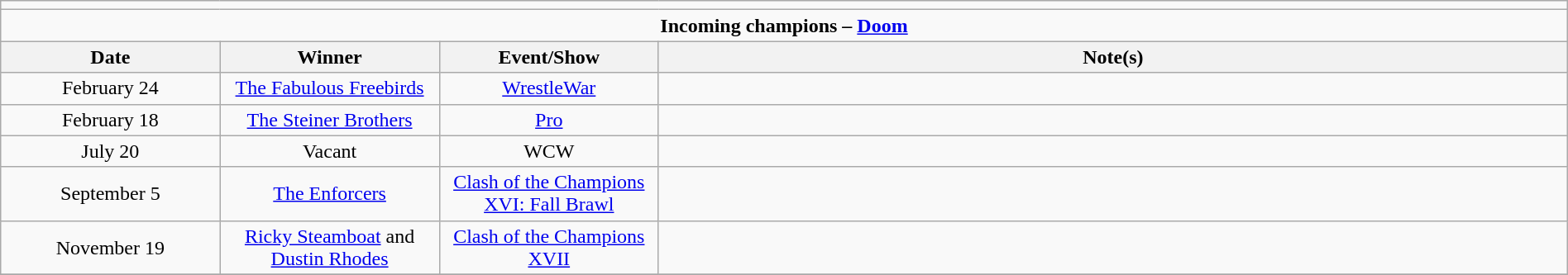<table class="wikitable" style="text-align:center; width:100%;">
<tr>
<td colspan="5"></td>
</tr>
<tr>
<td colspan="5"><strong>Incoming champions – <a href='#'>Doom</a> </strong></td>
</tr>
<tr>
<th width=14%>Date</th>
<th width=14%>Winner</th>
<th width=14%>Event/Show</th>
<th width=58%>Note(s)</th>
</tr>
<tr>
<td>February 24</td>
<td><a href='#'>The Fabulous Freebirds</a><br></td>
<td><a href='#'>WrestleWar</a></td>
<td align=left></td>
</tr>
<tr>
<td>February 18</td>
<td><a href='#'>The Steiner Brothers</a><br></td>
<td><a href='#'>Pro</a></td>
<td align=left></td>
</tr>
<tr>
<td>July 20</td>
<td>Vacant</td>
<td>WCW</td>
<td align=left></td>
</tr>
<tr>
<td>September 5</td>
<td><a href='#'>The Enforcers</a><br></td>
<td><a href='#'>Clash of the Champions XVI: Fall Brawl</a></td>
<td align=left></td>
</tr>
<tr>
<td>November 19</td>
<td><a href='#'>Ricky Steamboat</a> and <a href='#'>Dustin Rhodes</a></td>
<td><a href='#'>Clash of the Champions XVII</a></td>
<td align=left></td>
</tr>
<tr>
</tr>
</table>
